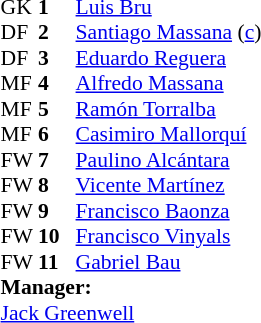<table style="font-size:90%; margin:0.2em auto;" cellspacing="0" cellpadding="0">
<tr>
<th width="25"></th>
<th width="25"></th>
</tr>
<tr>
<td>GK</td>
<td><strong>1</strong></td>
<td> <a href='#'>Luis Bru</a></td>
</tr>
<tr>
<td>DF</td>
<td><strong>2</strong></td>
<td> <a href='#'>Santiago Massana</a> (<a href='#'>c</a>)</td>
</tr>
<tr>
<td>DF</td>
<td><strong>3</strong></td>
<td> <a href='#'>Eduardo Reguera</a></td>
</tr>
<tr>
<td>MF</td>
<td><strong>4</strong></td>
<td> <a href='#'>Alfredo Massana</a></td>
</tr>
<tr>
<td>MF</td>
<td><strong>5</strong></td>
<td> <a href='#'>Ramón Torralba</a></td>
</tr>
<tr>
<td>MF</td>
<td><strong>6</strong></td>
<td> <a href='#'>Casimiro Mallorquí</a></td>
</tr>
<tr>
<td>FW</td>
<td><strong>7</strong></td>
<td> <a href='#'>Paulino Alcántara</a></td>
</tr>
<tr>
<td>FW</td>
<td><strong>8</strong></td>
<td> <a href='#'>Vicente Martínez</a></td>
</tr>
<tr>
<td>FW</td>
<td><strong>9</strong></td>
<td> <a href='#'>Francisco Baonza</a></td>
</tr>
<tr>
<td>FW</td>
<td><strong>10</strong></td>
<td> <a href='#'>Francisco Vinyals</a></td>
</tr>
<tr>
<td>FW</td>
<td><strong>11</strong></td>
<td> <a href='#'>Gabriel Bau</a></td>
</tr>
<tr>
<td colspan=3><strong>Manager:</strong></td>
</tr>
<tr>
<td colspan=4><a href='#'>Jack Greenwell</a></td>
</tr>
</table>
